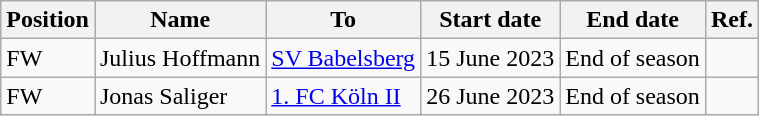<table class="wikitable">
<tr>
<th>Position</th>
<th>Name</th>
<th>To</th>
<th>Start date</th>
<th>End date</th>
<th>Ref.</th>
</tr>
<tr>
<td>FW</td>
<td> Julius Hoffmann</td>
<td> <a href='#'>SV Babelsberg</a></td>
<td>15 June 2023</td>
<td>End of season</td>
<td></td>
</tr>
<tr>
<td>FW</td>
<td> Jonas Saliger</td>
<td> <a href='#'>1. FC Köln II</a></td>
<td>26 June 2023</td>
<td>End of season</td>
<td></td>
</tr>
</table>
